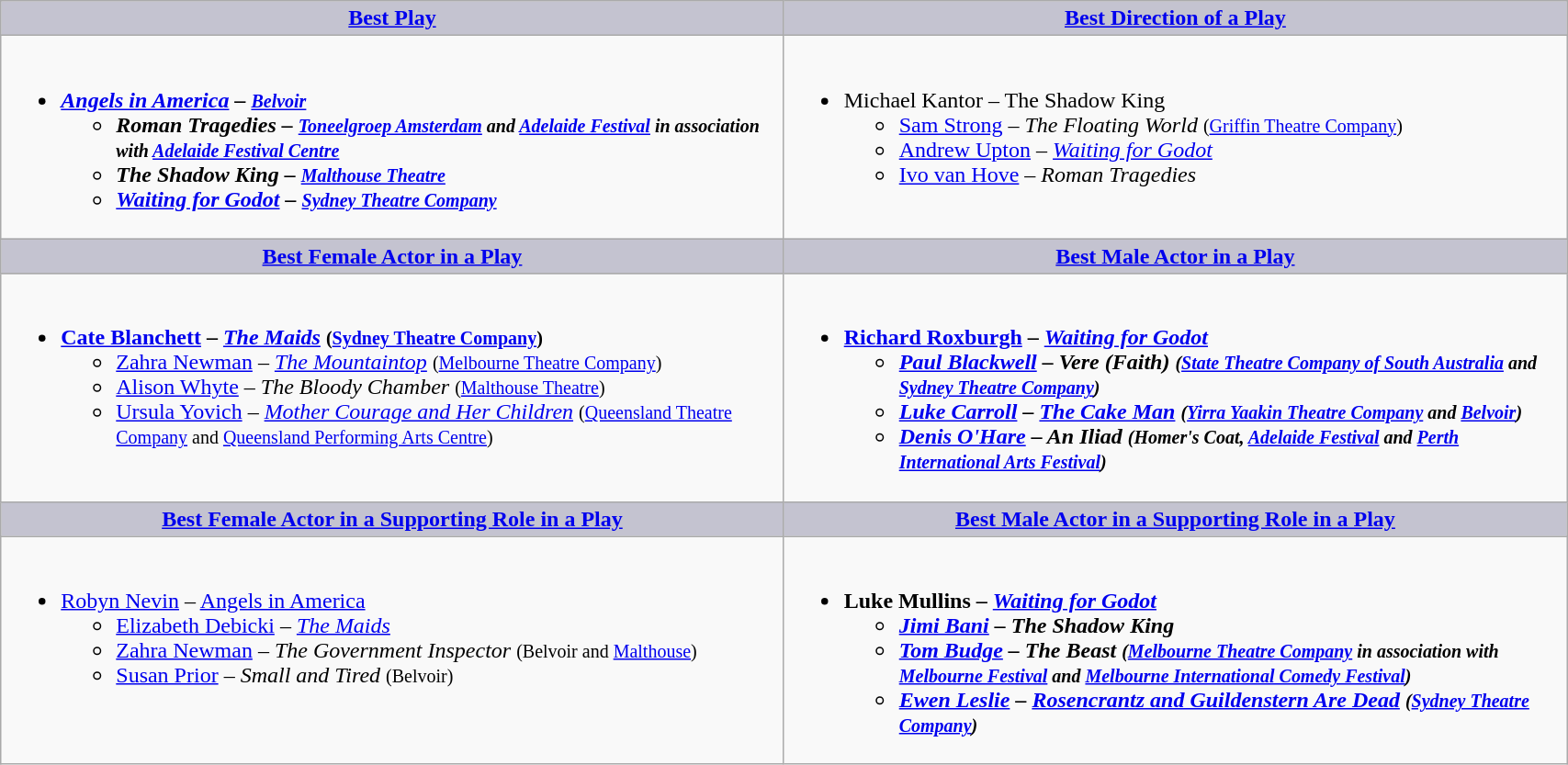<table class=wikitable width="90%" border="1" cellpadding="5" cellspacing="0" align="centre">
<tr>
<th style="background:#C4C3D0;width:50%"><a href='#'>Best Play</a></th>
<th style="background:#C4C3D0;width:50%"><a href='#'>Best Direction of a Play</a></th>
</tr>
<tr>
<td valign="top"><br><ul><li><strong><em><a href='#'>Angels in America</a><em> – <small><a href='#'>Belvoir</a></small><strong><ul><li></em>Roman Tragedies<em> – <small><a href='#'>Toneelgroep Amsterdam</a> and <a href='#'>Adelaide Festival</a> in association with <a href='#'>Adelaide Festival Centre</a></small></li><li></em>The Shadow King<em> – <small><a href='#'>Malthouse Theatre</a></small></li><li></em><a href='#'>Waiting for Godot</a><em> – <small><a href='#'>Sydney Theatre Company</a></small></li></ul></li></ul></td>
<td valign="top"><br><ul><li></strong>Michael Kantor – </em>The Shadow King</em></strong><ul><li><a href='#'>Sam Strong</a> – <em>The Floating World</em> <small>(<a href='#'>Griffin Theatre Company</a>)</small></li><li><a href='#'>Andrew Upton</a> – <em><a href='#'>Waiting for Godot</a></em></li><li><a href='#'>Ivo van Hove</a> – <em>Roman Tragedies</em></li></ul></li></ul></td>
</tr>
<tr>
<th style="background:#C4C3D0;width:50%"><a href='#'>Best Female Actor in a Play</a></th>
<th style="background:#C4C3D0;width:50%"><a href='#'>Best Male Actor in a Play</a></th>
</tr>
<tr>
<td valign="top"><br><ul><li><strong><a href='#'>Cate Blanchett</a> – <em><a href='#'>The Maids</a></em> <small>(<a href='#'>Sydney Theatre Company</a>)</small></strong><ul><li><a href='#'>Zahra Newman</a> – <em><a href='#'>The Mountaintop</a></em> <small>(<a href='#'>Melbourne Theatre Company</a>)</small></li><li><a href='#'>Alison Whyte</a> – <em>The Bloody Chamber</em> <small>(<a href='#'>Malthouse Theatre</a>)</small></li><li><a href='#'>Ursula Yovich</a> – <em><a href='#'>Mother Courage and Her Children</a></em> <small>(<a href='#'>Queensland Theatre Company</a> and <a href='#'>Queensland Performing Arts Centre</a>)</small></li></ul></li></ul></td>
<td valign="top"><br><ul><li><strong><a href='#'>Richard Roxburgh</a> – <em><a href='#'>Waiting for Godot</a><strong><em><ul><li><a href='#'>Paul Blackwell</a> – </em>Vere (Faith)<em> <small>(<a href='#'>State Theatre Company of South Australia</a> and <a href='#'>Sydney Theatre Company</a>)</small></li><li><a href='#'>Luke Carroll</a> – </em><a href='#'>The Cake Man</a><em> <small>(<a href='#'>Yirra Yaakin Theatre Company</a> and <a href='#'>Belvoir</a>)</small></li><li><a href='#'>Denis O'Hare</a> – </em>An Iliad<em> <small>(Homer's Coat, <a href='#'>Adelaide Festival</a> and <a href='#'>Perth International Arts Festival</a>)</small></li></ul></li></ul></td>
</tr>
<tr>
<th style="background:#C4C3D0;width:50%"><a href='#'>Best Female Actor in a Supporting Role in a Play</a></th>
<th style="background:#C4C3D0;width:50%"><a href='#'>Best Male Actor in a Supporting Role in a Play</a></th>
</tr>
<tr>
<td valign="top"><br><ul><li></strong><a href='#'>Robyn Nevin</a> – </em><a href='#'>Angels in America</a></em></strong><ul><li><a href='#'>Elizabeth Debicki</a> – <em><a href='#'>The Maids</a></em></li><li><a href='#'>Zahra Newman</a> – <em>The Government Inspector</em> <small>(Belvoir and <a href='#'>Malthouse</a>)</small></li><li><a href='#'>Susan Prior</a> – <em>Small and Tired</em> <small>(Belvoir)</small></li></ul></li></ul></td>
<td valign="top"><br><ul><li><strong>Luke Mullins – <em><a href='#'>Waiting for Godot</a><strong><em><ul><li><a href='#'>Jimi Bani</a> – </em>The Shadow King<em></li><li><a href='#'>Tom Budge</a> – </em>The Beast<em> <small>(<a href='#'>Melbourne Theatre Company</a> in association with <a href='#'>Melbourne Festival</a> and <a href='#'>Melbourne International Comedy Festival</a>)</small></li><li><a href='#'>Ewen Leslie</a> – </em><a href='#'>Rosencrantz and Guildenstern Are Dead</a><em> <small>(<a href='#'>Sydney Theatre Company</a>)</small></li></ul></li></ul></td>
</tr>
</table>
